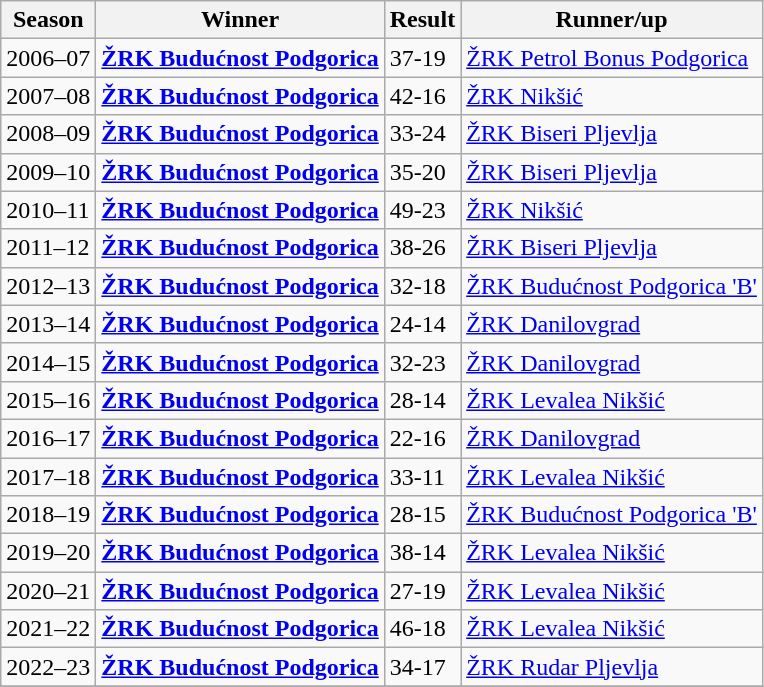<table class="wikitable">
<tr>
<th>Season</th>
<th>Winner</th>
<th>Result</th>
<th>Runner/up</th>
</tr>
<tr>
<td>2006–07</td>
<td><strong><a href='#'>ŽRK Budućnost Podgorica</a></strong></td>
<td>37-19</td>
<td><a href='#'>ŽRK Petrol Bonus Podgorica</a></td>
</tr>
<tr>
<td>2007–08</td>
<td><strong><a href='#'>ŽRK Budućnost Podgorica</a></strong></td>
<td>42-16</td>
<td><a href='#'>ŽRK Nikšić</a></td>
</tr>
<tr>
<td>2008–09</td>
<td><strong><a href='#'>ŽRK Budućnost Podgorica</a></strong></td>
<td>33-24</td>
<td><a href='#'>ŽRK Biseri Pljevlja</a></td>
</tr>
<tr>
<td>2009–10</td>
<td><strong><a href='#'>ŽRK Budućnost Podgorica</a></strong></td>
<td>35-20</td>
<td><a href='#'>ŽRK Biseri Pljevlja</a></td>
</tr>
<tr>
<td>2010–11</td>
<td><strong><a href='#'>ŽRK Budućnost Podgorica</a></strong></td>
<td>49-23</td>
<td><a href='#'>ŽRK Nikšić</a></td>
</tr>
<tr>
<td>2011–12</td>
<td><strong><a href='#'>ŽRK Budućnost Podgorica</a></strong></td>
<td>38-26</td>
<td><a href='#'>ŽRK Biseri Pljevlja</a></td>
</tr>
<tr>
<td>2012–13</td>
<td><strong><a href='#'>ŽRK Budućnost Podgorica</a></strong></td>
<td>32-18</td>
<td><a href='#'>ŽRK Budućnost Podgorica 'B'</a></td>
</tr>
<tr>
<td>2013–14</td>
<td><strong><a href='#'>ŽRK Budućnost Podgorica</a></strong></td>
<td>24-14</td>
<td><a href='#'>ŽRK Danilovgrad</a></td>
</tr>
<tr>
<td>2014–15</td>
<td><strong><a href='#'>ŽRK Budućnost Podgorica</a></strong></td>
<td>32-23</td>
<td><a href='#'>ŽRK Danilovgrad</a></td>
</tr>
<tr>
<td>2015–16</td>
<td><strong><a href='#'>ŽRK Budućnost Podgorica</a></strong></td>
<td>28-14</td>
<td><a href='#'>ŽRK Levalea Nikšić</a></td>
</tr>
<tr>
<td>2016–17</td>
<td><strong><a href='#'>ŽRK Budućnost Podgorica</a></strong></td>
<td>22-16</td>
<td><a href='#'>ŽRK Danilovgrad</a></td>
</tr>
<tr>
<td>2017–18</td>
<td><strong><a href='#'>ŽRK Budućnost Podgorica</a></strong></td>
<td>33-11</td>
<td><a href='#'>ŽRK Levalea Nikšić</a></td>
</tr>
<tr>
<td>2018–19</td>
<td><strong><a href='#'>ŽRK Budućnost Podgorica</a></strong></td>
<td>28-15</td>
<td><a href='#'>ŽRK Budućnost Podgorica 'B'</a></td>
</tr>
<tr>
<td>2019–20</td>
<td><strong><a href='#'>ŽRK Budućnost Podgorica</a></strong></td>
<td>38-14</td>
<td><a href='#'>ŽRK Levalea Nikšić</a></td>
</tr>
<tr>
<td>2020–21</td>
<td><strong><a href='#'>ŽRK Budućnost Podgorica</a></strong></td>
<td>27-19</td>
<td><a href='#'>ŽRK Levalea Nikšić</a></td>
</tr>
<tr>
<td>2021–22</td>
<td><strong><a href='#'>ŽRK Budućnost Podgorica</a></strong></td>
<td>46-18</td>
<td><a href='#'>ŽRK Levalea Nikšić</a></td>
</tr>
<tr>
<td>2022–23</td>
<td><strong><a href='#'>ŽRK Budućnost Podgorica</a></strong></td>
<td>34-17</td>
<td><a href='#'>ŽRK Rudar Pljevlja</a></td>
</tr>
<tr>
</tr>
</table>
